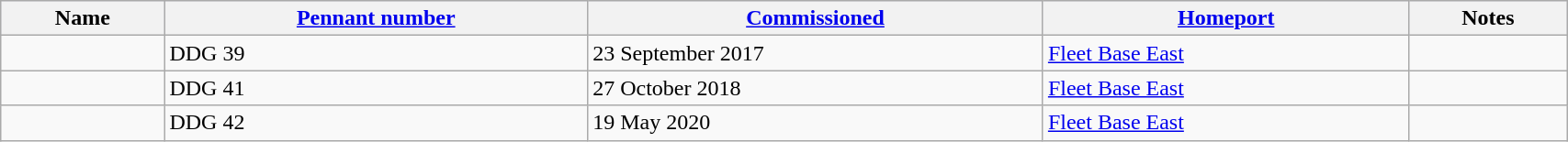<table class="wikitable" width="90%" style="text-align: left">
<tr bgcolor="lavender">
<th>Name</th>
<th><a href='#'>Pennant number</a></th>
<th><a href='#'>Commissioned</a></th>
<th><a href='#'>Homeport</a></th>
<th>Notes</th>
</tr>
<tr>
<td valign="top"></td>
<td>DDG 39</td>
<td>23 September 2017</td>
<td><a href='#'>Fleet Base East</a></td>
<td></td>
</tr>
<tr>
<td></td>
<td>DDG 41</td>
<td>27 October 2018</td>
<td><a href='#'>Fleet Base East</a></td>
<td></td>
</tr>
<tr>
<td></td>
<td>DDG 42</td>
<td>19 May 2020</td>
<td><a href='#'>Fleet Base East</a></td>
<td></td>
</tr>
</table>
